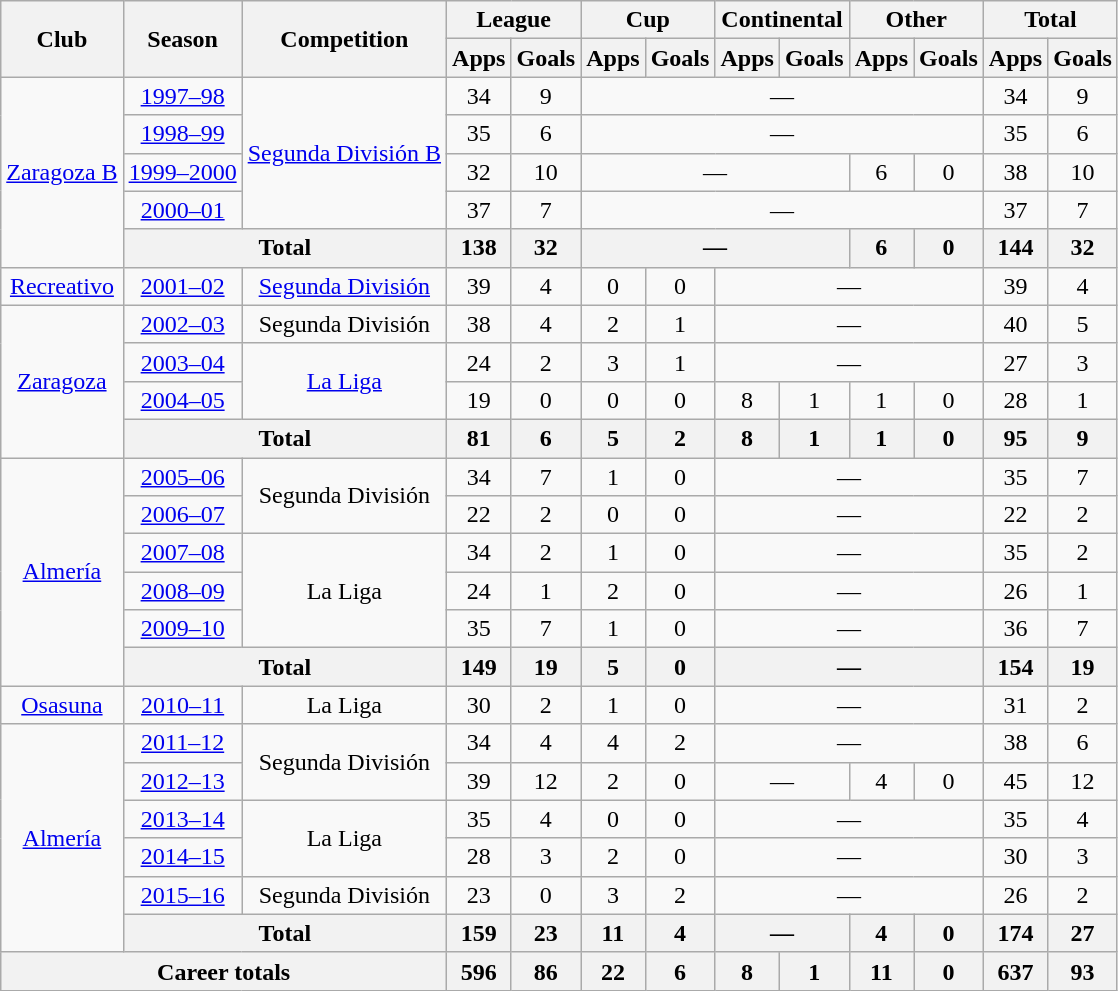<table class="wikitable" style="text-align: center;">
<tr>
<th rowspan="2">Club</th>
<th rowspan="2">Season</th>
<th rowspan="2">Competition</th>
<th colspan="2">League</th>
<th colspan="2">Cup</th>
<th colspan="2">Continental</th>
<th colspan="2">Other</th>
<th colspan="2">Total</th>
</tr>
<tr>
<th>Apps</th>
<th>Goals</th>
<th>Apps</th>
<th>Goals</th>
<th>Apps</th>
<th>Goals</th>
<th>Apps</th>
<th>Goals</th>
<th>Apps</th>
<th>Goals</th>
</tr>
<tr>
<td rowspan="5" align=center valign=center><a href='#'>Zaragoza B</a></td>
<td><a href='#'>1997–98</a></td>
<td rowspan="4"><a href='#'>Segunda División B</a></td>
<td>34</td>
<td>9</td>
<td colspan=6>—</td>
<td>34</td>
<td>9</td>
</tr>
<tr>
<td><a href='#'>1998–99</a></td>
<td>35</td>
<td>6</td>
<td colspan=6>—</td>
<td>35</td>
<td>6</td>
</tr>
<tr>
<td><a href='#'>1999–2000</a></td>
<td>32</td>
<td>10</td>
<td colspan=4>—</td>
<td>6</td>
<td>0</td>
<td>38</td>
<td>10</td>
</tr>
<tr>
<td><a href='#'>2000–01</a></td>
<td>37</td>
<td>7</td>
<td colspan=6>—</td>
<td>37</td>
<td>7</td>
</tr>
<tr>
<th colspan="2"><strong>Total</strong></th>
<th>138</th>
<th>32</th>
<th colspan=4>—</th>
<th>6</th>
<th>0</th>
<th>144</th>
<th>32</th>
</tr>
<tr>
<td align=center valign=center><a href='#'>Recreativo</a></td>
<td><a href='#'>2001–02</a></td>
<td><a href='#'>Segunda División</a></td>
<td>39</td>
<td>4</td>
<td>0</td>
<td>0</td>
<td colspan=4>—</td>
<td>39</td>
<td>4</td>
</tr>
<tr>
<td rowspan="4" align=center valign=center><a href='#'>Zaragoza</a></td>
<td><a href='#'>2002–03</a></td>
<td>Segunda División</td>
<td>38</td>
<td>4</td>
<td>2</td>
<td>1</td>
<td colspan=4>—</td>
<td>40</td>
<td>5</td>
</tr>
<tr>
<td><a href='#'>2003–04</a></td>
<td rowspan="2"><a href='#'>La Liga</a></td>
<td>24</td>
<td>2</td>
<td>3</td>
<td>1</td>
<td colspan=4>—</td>
<td>27</td>
<td>3</td>
</tr>
<tr>
<td><a href='#'>2004–05</a></td>
<td>19</td>
<td>0</td>
<td>0</td>
<td>0</td>
<td>8</td>
<td>1</td>
<td>1</td>
<td>0</td>
<td>28</td>
<td>1</td>
</tr>
<tr>
<th colspan="2"><strong>Total</strong></th>
<th>81</th>
<th>6</th>
<th>5</th>
<th>2</th>
<th>8</th>
<th>1</th>
<th>1</th>
<th>0</th>
<th>95</th>
<th>9</th>
</tr>
<tr>
<td rowspan="6" align=center valign=center><a href='#'>Almería</a></td>
<td><a href='#'>2005–06</a></td>
<td rowspan="2">Segunda División</td>
<td>34</td>
<td>7</td>
<td>1</td>
<td>0</td>
<td colspan=4>—</td>
<td>35</td>
<td>7</td>
</tr>
<tr>
<td><a href='#'>2006–07</a></td>
<td>22</td>
<td>2</td>
<td>0</td>
<td>0</td>
<td colspan=4>—</td>
<td>22</td>
<td>2</td>
</tr>
<tr>
<td><a href='#'>2007–08</a></td>
<td rowspan="3">La Liga</td>
<td>34</td>
<td>2</td>
<td>1</td>
<td>0</td>
<td colspan=4>—</td>
<td>35</td>
<td>2</td>
</tr>
<tr>
<td><a href='#'>2008–09</a></td>
<td>24</td>
<td>1</td>
<td>2</td>
<td>0</td>
<td colspan=4>—</td>
<td>26</td>
<td>1</td>
</tr>
<tr>
<td><a href='#'>2009–10</a></td>
<td>35</td>
<td>7</td>
<td>1</td>
<td>0</td>
<td colspan=4>—</td>
<td>36</td>
<td>7</td>
</tr>
<tr>
<th colspan="2"><strong>Total</strong></th>
<th>149</th>
<th>19</th>
<th>5</th>
<th>0</th>
<th colspan=4>—</th>
<th>154</th>
<th>19</th>
</tr>
<tr>
<td align=center valign=center><a href='#'>Osasuna</a></td>
<td><a href='#'>2010–11</a></td>
<td>La Liga</td>
<td>30</td>
<td>2</td>
<td>1</td>
<td>0</td>
<td colspan=4>—</td>
<td>31</td>
<td>2</td>
</tr>
<tr>
<td rowspan="6" align=center valign=center><a href='#'>Almería</a></td>
<td><a href='#'>2011–12</a></td>
<td rowspan="2">Segunda División</td>
<td>34</td>
<td>4</td>
<td>4</td>
<td>2</td>
<td colspan=4>—</td>
<td>38</td>
<td>6</td>
</tr>
<tr>
<td><a href='#'>2012–13</a></td>
<td>39</td>
<td>12</td>
<td>2</td>
<td>0</td>
<td colspan=2>—</td>
<td>4</td>
<td>0</td>
<td>45</td>
<td>12</td>
</tr>
<tr>
<td><a href='#'>2013–14</a></td>
<td rowspan="2">La Liga</td>
<td>35</td>
<td>4</td>
<td>0</td>
<td>0</td>
<td colspan=4>—</td>
<td>35</td>
<td>4</td>
</tr>
<tr>
<td><a href='#'>2014–15</a></td>
<td>28</td>
<td>3</td>
<td>2</td>
<td>0</td>
<td colspan=4>—</td>
<td>30</td>
<td>3</td>
</tr>
<tr>
<td><a href='#'>2015–16</a></td>
<td>Segunda División</td>
<td>23</td>
<td>0</td>
<td>3</td>
<td>2</td>
<td colspan=4>—</td>
<td>26</td>
<td>2</td>
</tr>
<tr>
<th colspan="2"><strong>Total</strong></th>
<th>159</th>
<th>23</th>
<th>11</th>
<th>4</th>
<th colspan=2>—</th>
<th>4</th>
<th>0</th>
<th>174</th>
<th>27</th>
</tr>
<tr>
<th colspan="3">Career totals</th>
<th>596</th>
<th>86</th>
<th>22</th>
<th>6</th>
<th>8</th>
<th>1</th>
<th>11</th>
<th>0</th>
<th>637</th>
<th>93</th>
</tr>
</table>
